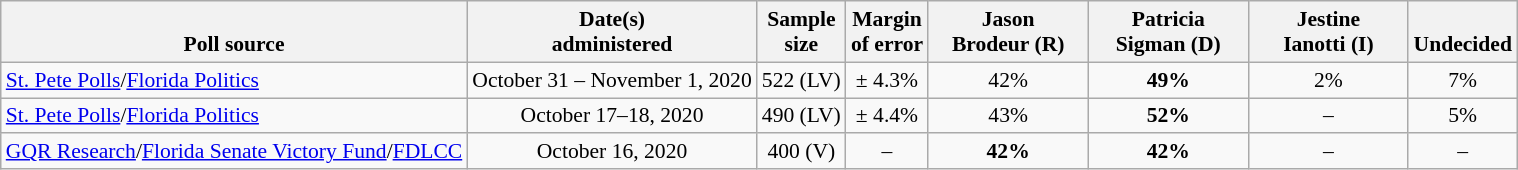<table class="wikitable" style="font-size:90%;text-align:center;">
<tr valign=bottom>
<th>Poll source</th>
<th>Date(s)<br>administered</th>
<th>Sample<br>size</th>
<th>Margin<br>of error</th>
<th style="width:100px;">Jason<br>Brodeur (R)</th>
<th style="width:100px;">Patricia<br>Sigman (D)</th>
<th style="width:100px;">Jestine<br>Ianotti (I)</th>
<th>Undecided</th>
</tr>
<tr>
<td style="text-align:left;"><a href='#'>St. Pete Polls</a>/<a href='#'>Florida Politics</a></td>
<td>October 31 – November 1, 2020</td>
<td>522 (LV)</td>
<td>± 4.3%</td>
<td>42%</td>
<td><strong>49%</strong></td>
<td>2%</td>
<td>7%</td>
</tr>
<tr>
<td style="text-align:left;"><a href='#'>St. Pete Polls</a>/<a href='#'>Florida Politics</a></td>
<td>October 17–18, 2020</td>
<td>490 (LV)</td>
<td>± 4.4%</td>
<td>43%</td>
<td><strong>52%</strong></td>
<td>–</td>
<td>5%</td>
</tr>
<tr>
<td style="text-align:left;"><a href='#'>GQR Research</a>/<a href='#'>Florida Senate Victory Fund</a>/<a href='#'>FDLCC</a></td>
<td>October 16, 2020</td>
<td>400 (V)</td>
<td>–</td>
<td><strong>42%</strong></td>
<td><strong>42%</strong></td>
<td>–</td>
<td>–</td>
</tr>
</table>
